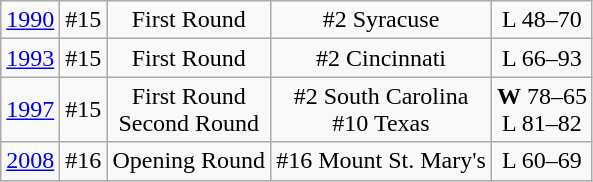<table class="wikitable">
<tr style="text-align:center;">
<td><a href='#'>1990</a></td>
<td>#15</td>
<td>First Round</td>
<td>#2 Syracuse</td>
<td>L 48–70</td>
</tr>
<tr style="text-align:center;">
<td><a href='#'>1993</a></td>
<td>#15</td>
<td>First Round</td>
<td>#2 Cincinnati</td>
<td>L 66–93</td>
</tr>
<tr style="text-align:center;">
<td><a href='#'>1997</a></td>
<td>#15</td>
<td>First Round<br>Second Round</td>
<td>#2 South Carolina<br>#10 Texas</td>
<td><strong>W</strong> 78–65<br>L 81–82</td>
</tr>
<tr style="text-align:center;">
<td><a href='#'>2008</a></td>
<td>#16</td>
<td>Opening Round</td>
<td>#16 Mount St. Mary's</td>
<td>L 60–69</td>
</tr>
</table>
